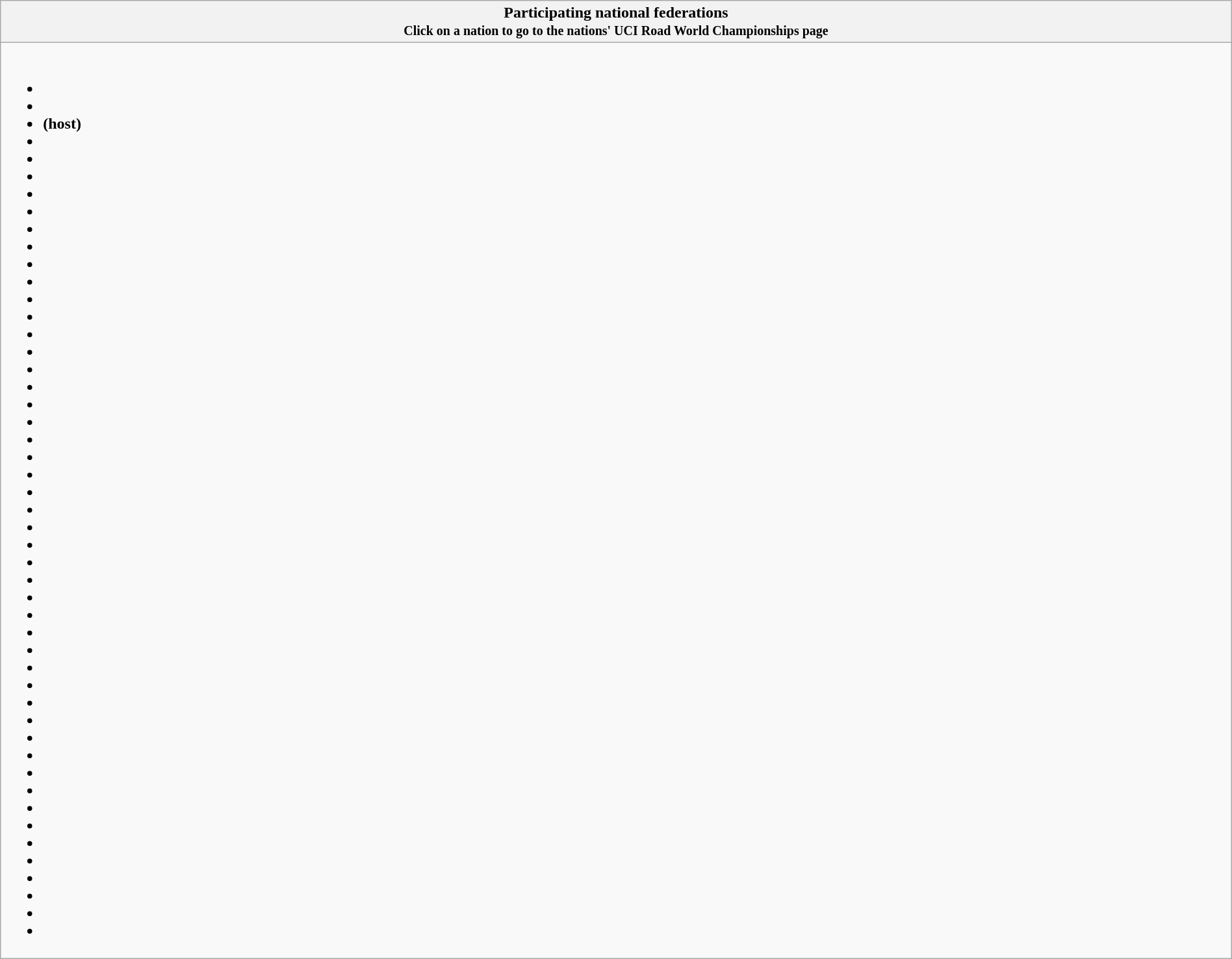<table class="wikitable collapsible" style="width:100%;">
<tr>
<th>Participating national federations<br><small>Click on a nation to go to the nations' UCI Road World Championships page</small></th>
</tr>
<tr>
<td><br><ul><li></li><li></li><li> <strong>(host)</strong></li><li></li><li></li><li></li><li></li><li></li><li></li><li></li><li></li><li></li><li></li><li></li><li></li><li></li><li></li><li></li><li></li><li></li><li></li><li></li><li></li><li></li><li></li><li></li><li></li><li></li><li></li><li></li><li></li><li></li><li></li><li></li><li></li><li></li><li></li><li></li><li></li><li></li><li></li><li></li><li></li><li></li><li></li><li></li><li></li><li></li><li></li></ul></td>
</tr>
</table>
